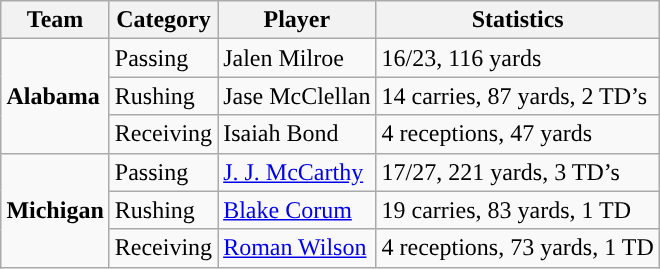<table class="wikitable" style="float: right;">
<tr>
<th>Team</th>
<th>Category</th>
<th>Player</th>
<th>Statistics</th>
</tr>
<tr>
<td rowspan=3><strong>Alabama</strong></td>
<td>Passing</td>
<td>Jalen Milroe</td>
<td>16/23, 116 yards</td>
</tr>
<tr>
<td>Rushing</td>
<td>Jase McClellan</td>
<td>14 carries, 87 yards, 2 TD’s</td>
</tr>
<tr>
<td>Receiving</td>
<td>Isaiah Bond</td>
<td>4 receptions, 47 yards</td>
</tr>
<tr>
<td rowspan=3><strong>Michigan</strong></td>
<td>Passing</td>
<td><a href='#'>J. J. McCarthy</a></td>
<td>17/27, 221 yards, 3 TD’s</td>
</tr>
<tr>
<td>Rushing</td>
<td><a href='#'>Blake Corum</a></td>
<td>19 carries, 83 yards, 1 TD</td>
</tr>
<tr>
<td>Receiving</td>
<td><a href='#'>Roman Wilson</a></td>
<td>4 receptions, 73 yards, 1 TD</td>
</tr>
</table>
